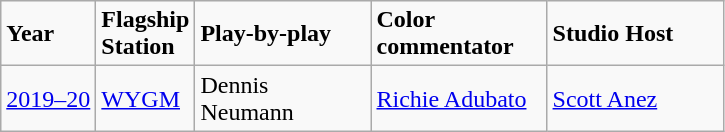<table class="wikitable">
<tr>
<td width=""><strong>Year</strong></td>
<td width="40"><strong>Flagship Station</strong></td>
<td width="110"><strong>Play-by-play</strong></td>
<td width="110"><strong>Color commentator</strong></td>
<td width="110"><strong>Studio Host</strong></td>
</tr>
<tr>
<td><a href='#'>2019–20</a></td>
<td><a href='#'>WYGM</a></td>
<td>Dennis Neumann</td>
<td><a href='#'>Richie Adubato</a></td>
<td><a href='#'>Scott Anez</a></td>
</tr>
</table>
